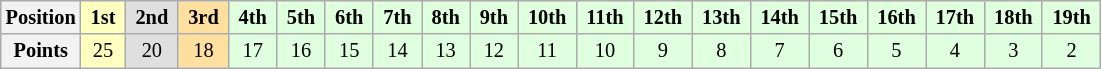<table class="wikitable" style="font-size:85%; text-align:center">
<tr>
<th>Position</th>
<td style="background:#FFFFBF;"> <strong>1st</strong> </td>
<td style="background:#DFDFDF;"> <strong>2nd</strong> </td>
<td style="background:#FFDF9F;"> <strong>3rd</strong> </td>
<td style="background:#DFFFDF;"> <strong>4th</strong> </td>
<td style="background:#DFFFDF;"> <strong>5th</strong> </td>
<td style="background:#DFFFDF;"> <strong>6th</strong> </td>
<td style="background:#DFFFDF;"> <strong>7th</strong> </td>
<td style="background:#DFFFDF;"> <strong>8th</strong> </td>
<td style="background:#DFFFDF;"> <strong>9th</strong> </td>
<td style="background:#DFFFDF;"> <strong>10th</strong> </td>
<td style="background:#DFFFDF;"> <strong>11th</strong> </td>
<td style="background:#DFFFDF;"> <strong>12th</strong> </td>
<td style="background:#DFFFDF;"> <strong>13th</strong> </td>
<td style="background:#DFFFDF;"> <strong>14th</strong> </td>
<td style="background:#DFFFDF;"> <strong>15th</strong> </td>
<td style="background:#DFFFDF;"> <strong>16th</strong> </td>
<td style="background:#DFFFDF;"> <strong>17th</strong> </td>
<td style="background:#DFFFDF;"> <strong>18th</strong> </td>
<td style="background:#DFFFDF;"> <strong>19th</strong> </td>
</tr>
<tr>
<th>Points</th>
<td style="background:#FFFFBF;">25</td>
<td style="background:#DFDFDF;">20</td>
<td style="background:#FFDF9F;">18</td>
<td style="background:#DFFFDF;">17</td>
<td style="background:#DFFFDF;">16</td>
<td style="background:#DFFFDF;">15</td>
<td style="background:#DFFFDF;">14</td>
<td style="background:#DFFFDF;">13</td>
<td style="background:#DFFFDF;">12</td>
<td style="background:#DFFFDF;">11</td>
<td style="background:#DFFFDF;">10</td>
<td style="background:#DFFFDF;">9</td>
<td style="background:#DFFFDF;">8</td>
<td style="background:#DFFFDF;">7</td>
<td style="background:#DFFFDF;">6</td>
<td style="background:#DFFFDF;">5</td>
<td style="background:#DFFFDF;">4</td>
<td style="background:#DFFFDF;">3</td>
<td style="background:#DFFFDF;">2</td>
</tr>
</table>
